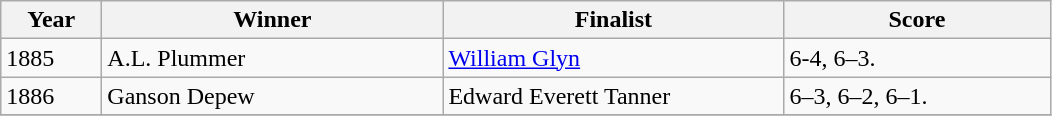<table class="wikitable">
<tr>
<th style="width:60px;">Year</th>
<th style="width:220px;">Winner</th>
<th style="width:220px;">Finalist</th>
<th style="width:170px;">Score</th>
</tr>
<tr>
<td>1885</td>
<td> A.L. Plummer</td>
<td> <a href='#'>William Glyn</a></td>
<td>6-4, 6–3.</td>
</tr>
<tr>
<td>1886</td>
<td> Ganson Depew</td>
<td> Edward Everett Tanner</td>
<td>6–3, 6–2, 6–1.</td>
</tr>
<tr>
</tr>
</table>
